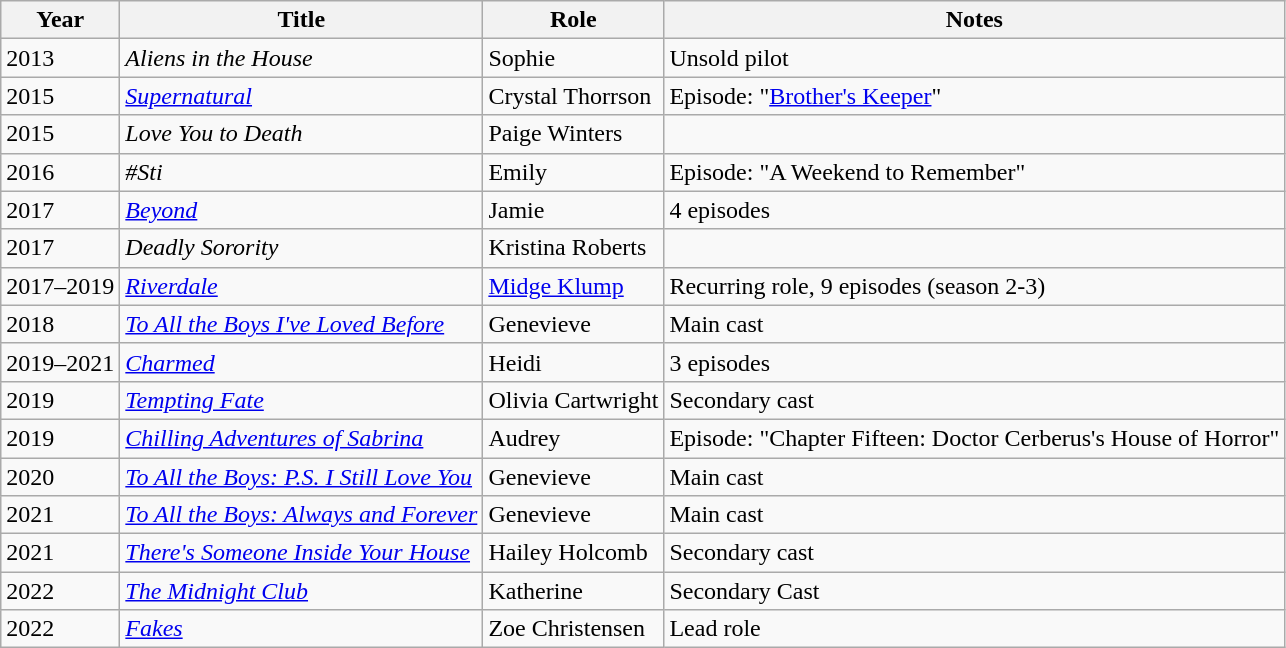<table class="wikitable sortable">
<tr>
<th>Year</th>
<th>Title</th>
<th>Role</th>
<th class="unsortable">Notes</th>
</tr>
<tr>
<td>2013</td>
<td><em>Aliens in the House</em></td>
<td>Sophie</td>
<td>Unsold pilot</td>
</tr>
<tr>
<td>2015</td>
<td><em><a href='#'>Supernatural</a></em></td>
<td>Crystal Thorrson</td>
<td>Episode: "<a href='#'>Brother's Keeper</a>"</td>
</tr>
<tr>
<td>2015</td>
<td><em>Love You to Death</em></td>
<td>Paige Winters</td>
<td></td>
</tr>
<tr>
<td>2016</td>
<td><em>#Sti</em></td>
<td>Emily</td>
<td>Episode: "A Weekend to Remember"</td>
</tr>
<tr>
<td>2017</td>
<td><em><a href='#'>Beyond</a></em></td>
<td>Jamie</td>
<td>4 episodes</td>
</tr>
<tr>
<td>2017</td>
<td><em>Deadly Sorority</em></td>
<td>Kristina Roberts</td>
<td></td>
</tr>
<tr>
<td>2017–2019</td>
<td><em><a href='#'>Riverdale</a></em></td>
<td><a href='#'>Midge Klump</a></td>
<td>Recurring role, 9 episodes (season 2-3)</td>
</tr>
<tr>
<td>2018</td>
<td><em><a href='#'>To All the Boys I've Loved Before</a></em></td>
<td>Genevieve</td>
<td>Main cast</td>
</tr>
<tr>
<td>2019–2021</td>
<td><em><a href='#'>Charmed</a></em></td>
<td>Heidi</td>
<td>3 episodes</td>
</tr>
<tr>
<td>2019</td>
<td><em><a href='#'>Tempting Fate</a></em></td>
<td>Olivia Cartwright</td>
<td>Secondary cast</td>
</tr>
<tr>
<td>2019</td>
<td><em><a href='#'>Chilling Adventures of Sabrina</a></em></td>
<td>Audrey</td>
<td>Episode: "Chapter Fifteen: Doctor Cerberus's House of Horror"</td>
</tr>
<tr>
<td>2020</td>
<td><em><a href='#'>To All the Boys: P.S. I Still Love You</a></em></td>
<td>Genevieve</td>
<td>Main cast</td>
</tr>
<tr>
<td>2021</td>
<td><em><a href='#'>To All the Boys: Always and Forever</a></em></td>
<td>Genevieve</td>
<td>Main cast</td>
</tr>
<tr>
<td>2021</td>
<td><em><a href='#'>There's Someone Inside Your House</a></em></td>
<td>Hailey Holcomb</td>
<td>Secondary cast</td>
</tr>
<tr>
<td>2022</td>
<td><em><a href='#'>The Midnight Club</a></em></td>
<td>Katherine</td>
<td>Secondary Cast</td>
</tr>
<tr>
<td>2022</td>
<td><em><a href='#'>Fakes</a></em></td>
<td>Zoe Christensen</td>
<td>Lead role</td>
</tr>
</table>
